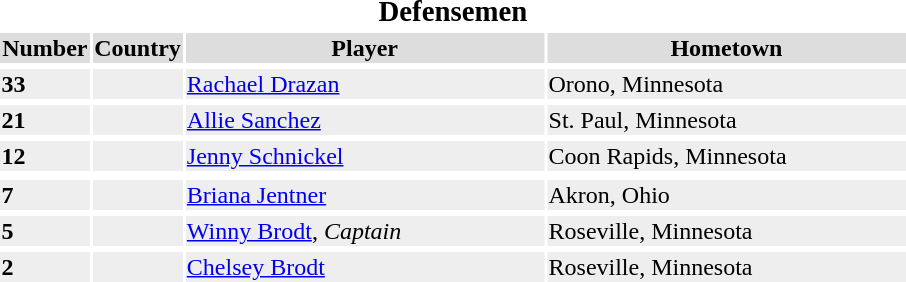<table>
<tr>
<th colspan=4><big>Defensemen</big></th>
</tr>
<tr bgcolor="#dddddd">
<th width=10%>Number</th>
<th width=10%>Country</th>
<th width=40%>Player</th>
<th width=40%>Hometown</th>
</tr>
<tr>
</tr>
<tr bgcolor="#eeeeee">
<td><strong>33</strong></td>
<td></td>
<td><a href='#'>Rachael Drazan</a></td>
<td>Orono, Minnesota</td>
</tr>
<tr>
</tr>
<tr bgcolor="#eeeeee">
<td><strong>21</strong></td>
<td></td>
<td><a href='#'>Allie Sanchez</a></td>
<td>St. Paul, Minnesota</td>
</tr>
<tr>
</tr>
<tr bgcolor="#eeeeee">
<td><strong>12</strong></td>
<td></td>
<td><a href='#'>Jenny Schnickel</a></td>
<td>Coon Rapids, Minnesota</td>
</tr>
<tr>
</tr>
<tr>
</tr>
<tr bgcolor="#eeeeee">
<td><strong>7</strong></td>
<td></td>
<td><a href='#'>Briana Jentner</a></td>
<td>Akron, Ohio</td>
</tr>
<tr>
</tr>
<tr bgcolor="#eeeeee">
<td><strong>5</strong></td>
<td></td>
<td><a href='#'>Winny Brodt</a>, <em>Captain</em></td>
<td>Roseville, Minnesota</td>
</tr>
<tr>
</tr>
<tr bgcolor="#eeeeee">
<td><strong>2</strong></td>
<td></td>
<td><a href='#'>Chelsey Brodt</a></td>
<td>Roseville, Minnesota</td>
</tr>
<tr>
</tr>
</table>
